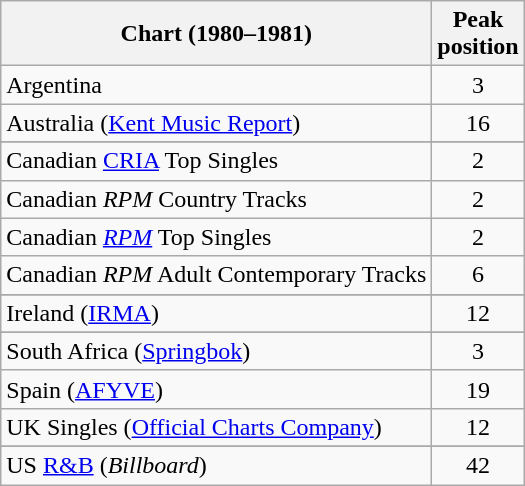<table class="wikitable sortable">
<tr>
<th>Chart (1980–1981)</th>
<th>Peak<br>position</th>
</tr>
<tr>
<td>Argentina</td>
<td align="center">3</td>
</tr>
<tr>
<td>Australia (<a href='#'>Kent Music Report</a>)</td>
<td align="center">16</td>
</tr>
<tr>
</tr>
<tr>
<td align="left">Canadian <a href='#'>CRIA</a> Top Singles</td>
<td style="text-align:center;">2</td>
</tr>
<tr>
<td align="left">Canadian <em>RPM</em> Country Tracks</td>
<td style="text-align:center;">2</td>
</tr>
<tr>
<td align="left">Canadian <em><a href='#'>RPM</a></em> Top Singles</td>
<td style="text-align:center;">2</td>
</tr>
<tr>
<td align="left">Canadian <em>RPM</em> Adult Contemporary Tracks</td>
<td style="text-align:center;">6</td>
</tr>
<tr>
</tr>
<tr>
<td align="left">Ireland (<a href='#'>IRMA</a>)</td>
<td style="text-align:center;">12</td>
</tr>
<tr>
</tr>
<tr>
</tr>
<tr>
<td>South Africa (<a href='#'>Springbok</a>)</td>
<td align="center">3</td>
</tr>
<tr>
<td>Spain (<a href='#'>AFYVE</a>)</td>
<td style="text-align:center;">19</td>
</tr>
<tr>
<td>UK Singles (<a href='#'>Official Charts Company</a>)</td>
<td style="text-align:center;">12</td>
</tr>
<tr>
</tr>
<tr>
</tr>
<tr>
</tr>
<tr>
<td>US <a href='#'>R&B</a> (<em>Billboard</em>)</td>
<td style="text-align:center;">42</td>
</tr>
</table>
